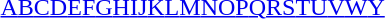<table id="toc" class="toc" summary="Class">
<tr>
<th></th>
</tr>
<tr>
<td><a href='#'>A</a><a href='#'>B</a><a href='#'>C</a><a href='#'>D</a><a href='#'>E</a><a href='#'>F</a><a href='#'>G</a><a href='#'>H</a><a href='#'>I</a><a href='#'>J</a><a href='#'>K</a><a href='#'>L</a><a href='#'>M</a><a href='#'>N</a><a href='#'>O</a><a href='#'>P</a><a href='#'>Q</a><a href='#'>R</a><a href='#'>S</a><a href='#'>T</a><a href='#'>U</a><a href='#'>V</a><a href='#'>W</a><a href='#'>Y</a></td>
</tr>
</table>
